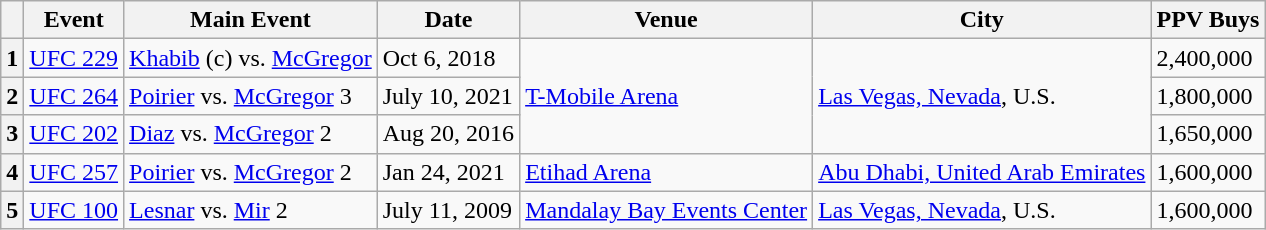<table class=wikitable>
<tr>
<th></th>
<th>Event</th>
<th>Main Event</th>
<th>Date</th>
<th>Venue</th>
<th>City</th>
<th>PPV Buys</th>
</tr>
<tr>
<th>1</th>
<td><a href='#'>UFC 229</a></td>
<td><a href='#'>Khabib</a> (c) vs. <a href='#'>McGregor</a></td>
<td>Oct 6, 2018</td>
<td rowspan=3><a href='#'>T-Mobile Arena</a></td>
<td rowspan=3> <a href='#'>Las Vegas, Nevada</a>, U.S.</td>
<td>2,400,000</td>
</tr>
<tr>
<th>2</th>
<td><a href='#'>UFC 264</a></td>
<td><a href='#'>Poirier</a> vs. <a href='#'>McGregor</a> 3</td>
<td>July 10, 2021</td>
<td>1,800,000</td>
</tr>
<tr>
<th>3</th>
<td><a href='#'>UFC 202</a></td>
<td><a href='#'>Diaz</a> vs. <a href='#'>McGregor</a> 2</td>
<td>Aug 20, 2016</td>
<td>1,650,000</td>
</tr>
<tr>
<th>4</th>
<td><a href='#'>UFC 257</a></td>
<td><a href='#'>Poirier</a> vs. <a href='#'>McGregor</a> 2</td>
<td>Jan 24, 2021</td>
<td><a href='#'>Etihad Arena</a></td>
<td> <a href='#'>Abu Dhabi, United Arab Emirates</a></td>
<td>1,600,000</td>
</tr>
<tr>
<th>5</th>
<td><a href='#'>UFC 100</a></td>
<td><a href='#'>Lesnar</a> vs. <a href='#'>Mir</a> 2</td>
<td>July 11, 2009</td>
<td><a href='#'>Mandalay Bay Events Center</a></td>
<td> <a href='#'>Las Vegas, Nevada</a>, U.S.</td>
<td>1,600,000</td>
</tr>
</table>
